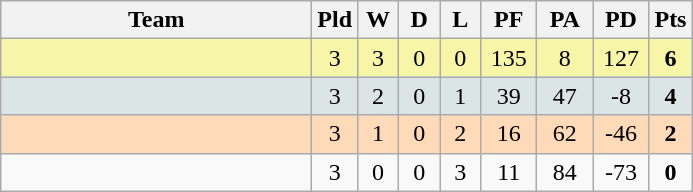<table class="wikitable" style="text-align:center;">
<tr>
<th width=200>Team</th>
<th width=20>Pld</th>
<th width=20>W</th>
<th width=20>D</th>
<th width=20>L</th>
<th width=30>PF</th>
<th width=30>PA</th>
<th width=30>PD</th>
<th width=20>Pts</th>
</tr>
<tr bgcolor=#f7f6a8>
<td align=left></td>
<td>3</td>
<td>3</td>
<td>0</td>
<td>0</td>
<td>135</td>
<td>8</td>
<td>127</td>
<td><strong>6</strong></td>
</tr>
<tr bgcolor=#dce5e5>
<td align=left></td>
<td>3</td>
<td>2</td>
<td>0</td>
<td>1</td>
<td>39</td>
<td>47</td>
<td>-8</td>
<td><strong>4</strong></td>
</tr>
<tr bgcolor=#ffdab9>
<td align=left></td>
<td>3</td>
<td>1</td>
<td>0</td>
<td>2</td>
<td>16</td>
<td>62</td>
<td>-46</td>
<td><strong>2</strong></td>
</tr>
<tr>
<td align=left></td>
<td>3</td>
<td>0</td>
<td>0</td>
<td>3</td>
<td>11</td>
<td>84</td>
<td>-73</td>
<td><strong>0</strong></td>
</tr>
</table>
